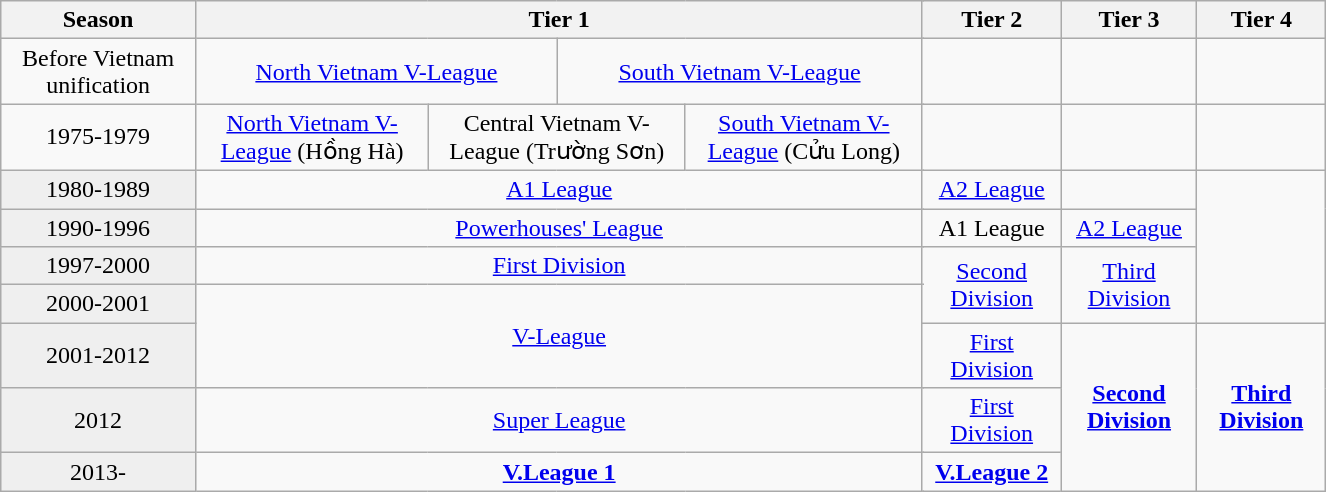<table class="wikitable" style="margin:1em auto; text-align: center; width:70%">
<tr>
<th>Season</th>
<th colspan="6">Tier 1</th>
<th>Tier 2</th>
<th>Tier 3</th>
<th>Tier 4</th>
</tr>
<tr>
<td>Before Vietnam unification</td>
<td colspan="3"><a href='#'>North Vietnam V-League</a></td>
<td colspan="3"><a href='#'>South Vietnam V-League</a></td>
<td></td>
<td></td>
<td></td>
</tr>
<tr>
<td>1975-1979</td>
<td colspan="2"><a href='#'>North Vietnam V-League</a> (Hồng Hà)</td>
<td colspan="2">Central Vietnam V-League (Trường Sơn)</td>
<td colspan="2"><a href='#'>South Vietnam V-League</a> (Cửu Long)</td>
<td></td>
<td></td>
<td></td>
</tr>
<tr>
<td style="background:#efefef;">1980-1989</td>
<td colspan="6"><a href='#'>A1 League</a></td>
<td><a href='#'>A2 League</a></td>
<td></td>
<td rowspan="4"></td>
</tr>
<tr>
<td style="background:#efefef;">1990-1996</td>
<td colspan="6"><a href='#'>Powerhouses' League</a></td>
<td>A1 League</td>
<td><a href='#'>A2 League</a></td>
</tr>
<tr>
<td style="background:#efefef;">1997-2000</td>
<td colspan="6"><a href='#'>First Division</a></td>
<td rowspan="2"><a href='#'>Second Division</a></td>
<td rowspan="2"><a href='#'>Third Division</a></td>
</tr>
<tr>
<td style="background:#efefef;">2000-2001</td>
<td colspan="6" rowspan="2"><a href='#'>V-League</a></td>
</tr>
<tr>
<td style="background:#efefef;">2001-2012</td>
<td><a href='#'>First Division</a></td>
<td rowspan=3><strong><a href='#'>Second Division</a></strong></td>
<td rowspan=3><strong><a href='#'>Third Division</a></strong></td>
</tr>
<tr>
<td style="background:#efefef;">2012</td>
<td colspan="6"><a href='#'>Super League</a></td>
<td><a href='#'>First Division</a></td>
</tr>
<tr>
<td style="background:#efefef;">2013-</td>
<td colspan="6"><strong><a href='#'>V.League 1</a></strong></td>
<td><strong><a href='#'>V.League 2</a></strong></td>
</tr>
</table>
